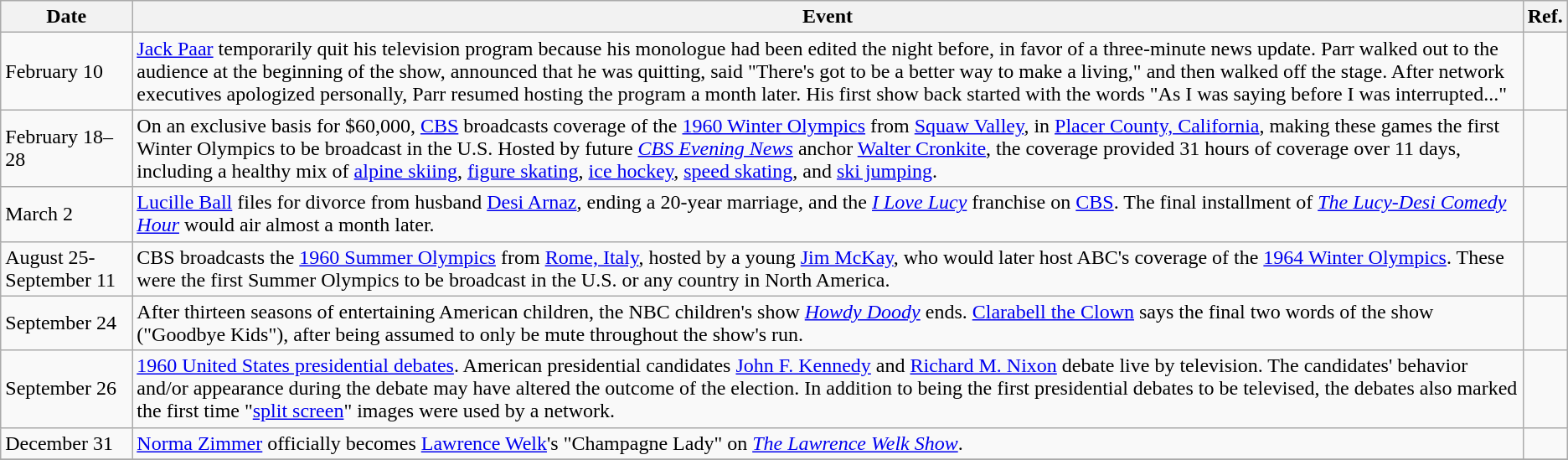<table class="wikitable sortable">
<tr>
<th>Date</th>
<th>Event</th>
<th>Ref.</th>
</tr>
<tr>
<td>February 10</td>
<td><a href='#'>Jack Paar</a> temporarily quit his television program because his monologue had been edited the night before, in favor of a three-minute news update. Parr walked out to the audience at the beginning of the show, announced that he was quitting, said "There's got to be a better way to make a living," and then walked off the stage. After network executives apologized personally, Parr resumed hosting the program a month later. His first show back started with the words "As I was saying before I was interrupted..."</td>
<td></td>
</tr>
<tr>
<td>February 18–28</td>
<td>On an exclusive basis for $60,000, <a href='#'>CBS</a> broadcasts coverage of the <a href='#'>1960 Winter Olympics</a> from <a href='#'>Squaw Valley</a>, in <a href='#'>Placer County, California</a>, making these games the first Winter Olympics to be broadcast in the U.S. Hosted by future <em><a href='#'>CBS Evening News</a></em> anchor <a href='#'>Walter Cronkite</a>, the coverage provided 31 hours of coverage over 11 days, including a healthy mix of <a href='#'>alpine skiing</a>, <a href='#'>figure skating</a>, <a href='#'>ice hockey</a>, <a href='#'>speed skating</a>, and <a href='#'>ski jumping</a>.</td>
<td></td>
</tr>
<tr>
<td>March 2</td>
<td><a href='#'>Lucille Ball</a> files for divorce from husband <a href='#'>Desi Arnaz</a>, ending a 20-year marriage, and the <em><a href='#'>I Love Lucy</a></em> franchise on <a href='#'>CBS</a>. The final installment of <em><a href='#'>The Lucy-Desi Comedy Hour</a></em> would air almost a month later.</td>
<td></td>
</tr>
<tr>
<td>August 25-September 11</td>
<td>CBS broadcasts the <a href='#'>1960 Summer Olympics</a> from <a href='#'>Rome, Italy</a>, hosted by a young <a href='#'>Jim McKay</a>, who would later host ABC's coverage of the <a href='#'>1964 Winter Olympics</a>. These were the first Summer Olympics to be broadcast in the U.S. or any country in North America.</td>
<td></td>
</tr>
<tr>
<td>September 24</td>
<td>After thirteen seasons of entertaining American children, the NBC children's show <em><a href='#'>Howdy Doody</a></em> ends. <a href='#'>Clarabell the Clown</a> says the final two words of the show ("Goodbye Kids"), after being assumed to only be mute throughout the show's run.</td>
<td></td>
</tr>
<tr>
<td>September 26</td>
<td><a href='#'>1960 United States presidential debates</a>. American presidential candidates <a href='#'>John F. Kennedy</a> and <a href='#'>Richard M. Nixon</a> debate live by television. The candidates' behavior and/or appearance during the debate may have altered the outcome of the election. In addition to being the first presidential debates to be televised, the debates also marked the first time "<a href='#'>split screen</a>" images were used by a network.</td>
<td></td>
</tr>
<tr>
<td>December 31</td>
<td><a href='#'>Norma Zimmer</a> officially becomes <a href='#'>Lawrence Welk</a>'s "Champagne Lady" on <em><a href='#'>The Lawrence Welk Show</a></em>.</td>
<td></td>
</tr>
<tr>
</tr>
</table>
